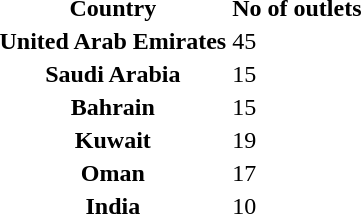<table>
<tr>
<th>Country</th>
<th>No of outlets</th>
</tr>
<tr>
<th>United Arab Emirates</th>
<td>45</td>
</tr>
<tr>
<th>Saudi Arabia</th>
<td>15</td>
</tr>
<tr>
<th>Bahrain</th>
<td>15</td>
</tr>
<tr>
<th>Kuwait</th>
<td>19</td>
</tr>
<tr>
<th>Oman</th>
<td>17</td>
</tr>
<tr>
<th>India</th>
<td>10</td>
</tr>
</table>
